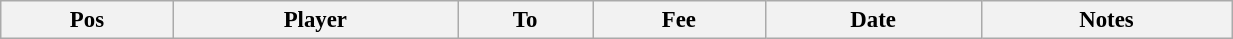<table class="wikitable" style="width:65%; text-align:center; font-size:95%; text-align:left;">
<tr>
<th><strong>Pos</strong></th>
<th><strong>Player</strong></th>
<th><strong>To</strong></th>
<th><strong>Fee</strong></th>
<th><strong>Date</strong></th>
<th><strong>Notes</strong></th>
</tr>
</table>
